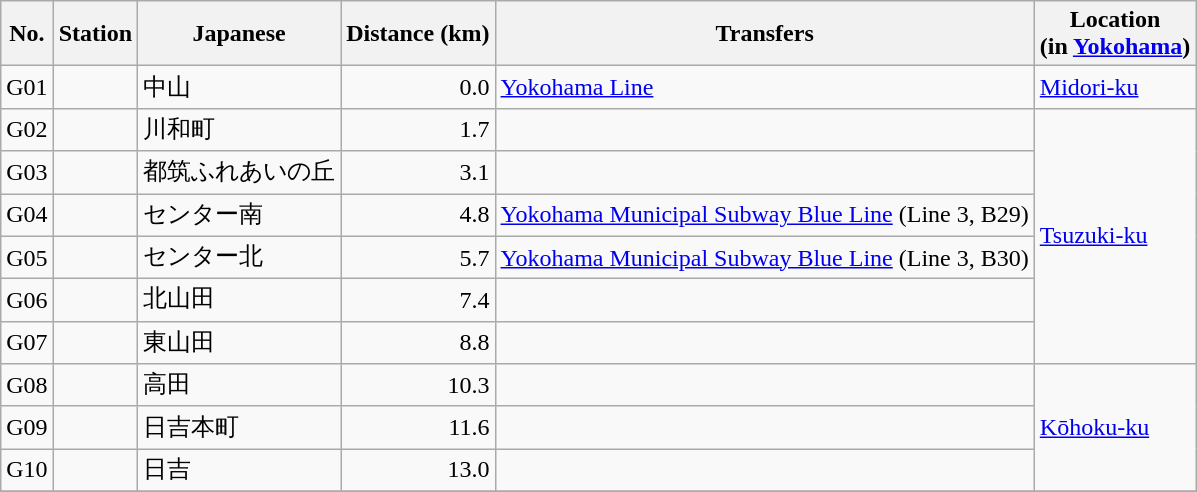<table class="wikitable">
<tr>
<th>No.</th>
<th>Station</th>
<th>Japanese</th>
<th>Distance (km)</th>
<th>Transfers</th>
<th>Location <br>(in <a href='#'>Yokohama</a>)</th>
</tr>
<tr>
<td>G01</td>
<td></td>
<td>中山</td>
<td style="text-align:right;">0.0</td>
<td> <a href='#'>Yokohama Line</a></td>
<td><a href='#'>Midori-ku</a></td>
</tr>
<tr>
<td>G02</td>
<td></td>
<td>川和町</td>
<td style="text-align:right;">1.7</td>
<td> </td>
<td rowspan="6"><a href='#'>Tsuzuki-ku</a></td>
</tr>
<tr>
<td>G03</td>
<td></td>
<td>都筑ふれあいの丘</td>
<td style="text-align:right;">3.1</td>
<td> </td>
</tr>
<tr>
<td>G04</td>
<td></td>
<td>センター南</td>
<td style="text-align:right;">4.8</td>
<td> <a href='#'>Yokohama Municipal Subway Blue Line</a> (Line 3, B29)</td>
</tr>
<tr>
<td>G05</td>
<td></td>
<td>センター北</td>
<td style="text-align:right;">5.7</td>
<td> <a href='#'>Yokohama Municipal Subway Blue Line</a> (Line 3, B30)</td>
</tr>
<tr>
<td>G06</td>
<td></td>
<td>北山田</td>
<td style="text-align:right;">7.4</td>
<td> </td>
</tr>
<tr>
<td>G07</td>
<td></td>
<td>東山田</td>
<td style="text-align:right;">8.8</td>
<td> </td>
</tr>
<tr>
<td>G08</td>
<td></td>
<td>高田</td>
<td style="text-align:right;">10.3</td>
<td> </td>
<td rowspan="3"><a href='#'>Kōhoku-ku</a></td>
</tr>
<tr>
<td>G09</td>
<td></td>
<td>日吉本町</td>
<td style="text-align:right;">11.6</td>
<td> </td>
</tr>
<tr>
<td>G10</td>
<td></td>
<td>日吉</td>
<td style="text-align:right;">13.0</td>
<td></td>
</tr>
<tr>
</tr>
</table>
